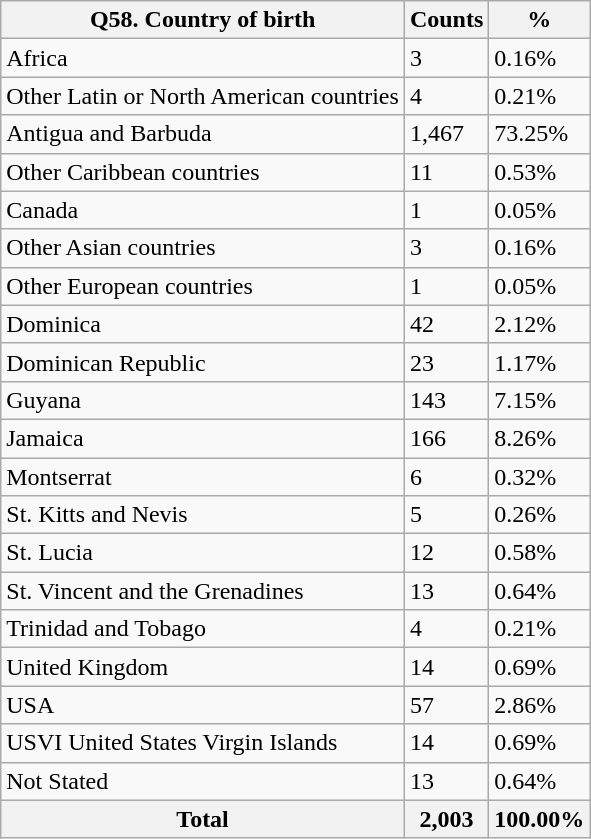<table class="wikitable sortable">
<tr>
<th>Q58. Country of birth</th>
<th>Counts</th>
<th>%</th>
</tr>
<tr>
<td>Africa</td>
<td>3</td>
<td>0.16%</td>
</tr>
<tr>
<td>Other Latin or North American countries</td>
<td>4</td>
<td>0.21%</td>
</tr>
<tr>
<td>Antigua and Barbuda</td>
<td>1,467</td>
<td>73.25%</td>
</tr>
<tr>
<td>Other Caribbean countries</td>
<td>11</td>
<td>0.53%</td>
</tr>
<tr>
<td>Canada</td>
<td>1</td>
<td>0.05%</td>
</tr>
<tr>
<td>Other Asian countries</td>
<td>3</td>
<td>0.16%</td>
</tr>
<tr>
<td>Other European countries</td>
<td>1</td>
<td>0.05%</td>
</tr>
<tr>
<td>Dominica</td>
<td>42</td>
<td>2.12%</td>
</tr>
<tr>
<td>Dominican Republic</td>
<td>23</td>
<td>1.17%</td>
</tr>
<tr>
<td>Guyana</td>
<td>143</td>
<td>7.15%</td>
</tr>
<tr>
<td>Jamaica</td>
<td>166</td>
<td>8.26%</td>
</tr>
<tr>
<td>Montserrat</td>
<td>6</td>
<td>0.32%</td>
</tr>
<tr>
<td>St. Kitts and Nevis</td>
<td>5</td>
<td>0.26%</td>
</tr>
<tr>
<td>St. Lucia</td>
<td>12</td>
<td>0.58%</td>
</tr>
<tr>
<td>St. Vincent and the Grenadines</td>
<td>13</td>
<td>0.64%</td>
</tr>
<tr>
<td>Trinidad and Tobago</td>
<td>4</td>
<td>0.21%</td>
</tr>
<tr>
<td>United Kingdom</td>
<td>14</td>
<td>0.69%</td>
</tr>
<tr>
<td>USA</td>
<td>57</td>
<td>2.86%</td>
</tr>
<tr>
<td>USVI United States Virgin Islands</td>
<td>14</td>
<td>0.69%</td>
</tr>
<tr>
<td>Not Stated</td>
<td>13</td>
<td>0.64%</td>
</tr>
<tr>
<th>Total</th>
<th>2,003</th>
<th>100.00%</th>
</tr>
</table>
